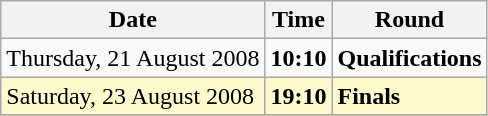<table class="wikitable">
<tr>
<th>Date</th>
<th>Time</th>
<th>Round</th>
</tr>
<tr>
<td>Thursday, 21 August 2008</td>
<td><strong>10:10</strong></td>
<td><strong>Qualifications</strong></td>
</tr>
<tr>
<td style=background:lemonchiffon>Saturday, 23 August 2008</td>
<td style=background:lemonchiffon><strong>19:10</strong></td>
<td style=background:lemonchiffon><strong>Finals</strong></td>
</tr>
<tr>
</tr>
</table>
